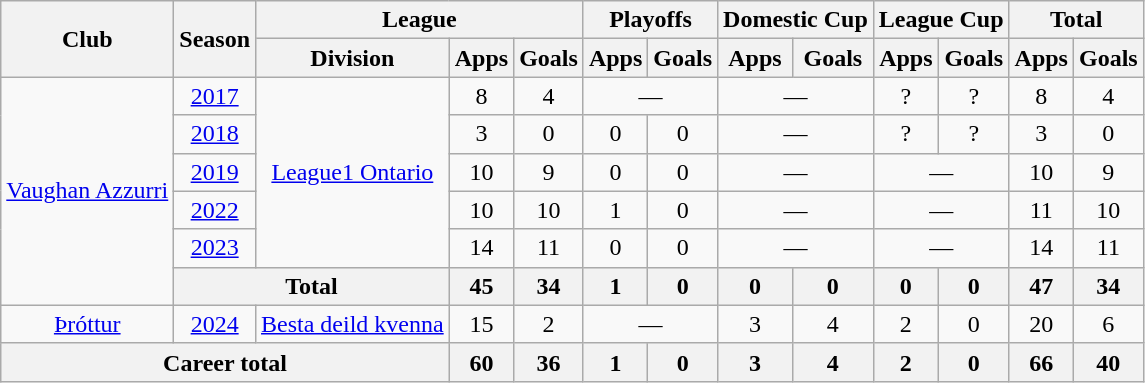<table class="wikitable" style="text-align: center;">
<tr>
<th rowspan="2">Club</th>
<th rowspan="2">Season</th>
<th colspan="3">League</th>
<th colspan="2">Playoffs</th>
<th colspan="2">Domestic Cup</th>
<th colspan="2">League Cup</th>
<th colspan="2">Total</th>
</tr>
<tr>
<th>Division</th>
<th>Apps</th>
<th>Goals</th>
<th>Apps</th>
<th>Goals</th>
<th>Apps</th>
<th>Goals</th>
<th>Apps</th>
<th>Goals</th>
<th>Apps</th>
<th>Goals</th>
</tr>
<tr>
<td rowspan="6"><a href='#'>Vaughan Azzurri</a></td>
<td><a href='#'>2017</a></td>
<td rowspan="5"><a href='#'>League1 Ontario</a></td>
<td>8</td>
<td>4</td>
<td colspan="2">—</td>
<td colspan="2">—</td>
<td>?</td>
<td>?</td>
<td>8</td>
<td>4</td>
</tr>
<tr>
<td><a href='#'>2018</a></td>
<td>3</td>
<td>0</td>
<td>0</td>
<td>0</td>
<td colspan="2">—</td>
<td>?</td>
<td>?</td>
<td>3</td>
<td>0</td>
</tr>
<tr>
<td><a href='#'>2019</a></td>
<td>10</td>
<td>9</td>
<td>0</td>
<td>0</td>
<td colspan="2">—</td>
<td colspan="2">—</td>
<td>10</td>
<td>9</td>
</tr>
<tr>
<td><a href='#'>2022</a></td>
<td>10</td>
<td>10</td>
<td>1</td>
<td>0</td>
<td colspan="2">—</td>
<td colspan="2">—</td>
<td>11</td>
<td>10</td>
</tr>
<tr>
<td><a href='#'>2023</a></td>
<td>14</td>
<td>11</td>
<td>0</td>
<td>0</td>
<td colspan="2">—</td>
<td colspan="2">—</td>
<td>14</td>
<td>11</td>
</tr>
<tr>
<th colspan="2">Total</th>
<th>45</th>
<th>34</th>
<th>1</th>
<th>0</th>
<th>0</th>
<th>0</th>
<th>0</th>
<th>0</th>
<th>47</th>
<th>34</th>
</tr>
<tr>
<td><a href='#'>Þróttur</a></td>
<td><a href='#'>2024</a></td>
<td><a href='#'>Besta deild kvenna</a></td>
<td>15</td>
<td>2</td>
<td colspan="2">—</td>
<td>3</td>
<td>4</td>
<td>2</td>
<td>0</td>
<td>20</td>
<td>6</td>
</tr>
<tr>
<th colspan="3">Career total</th>
<th>60</th>
<th>36</th>
<th>1</th>
<th>0</th>
<th>3</th>
<th>4</th>
<th>2</th>
<th>0</th>
<th>66</th>
<th>40</th>
</tr>
</table>
